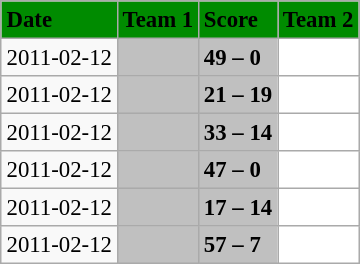<table class="wikitable" style="margin:0.5em auto; font-size:95%">
<tr bgcolor="#008B00">
<td><strong>Date</strong></td>
<td><strong>Team 1</strong></td>
<td><strong>Score</strong></td>
<td><strong>Team 2</strong></td>
</tr>
<tr>
<td>2011-02-12</td>
<td bgcolor="silver"></td>
<td bgcolor="silver"><strong>49 – 0</strong></td>
<td bgcolor="white"></td>
</tr>
<tr>
<td>2011-02-12</td>
<td bgcolor="silver"></td>
<td bgcolor="silver"><strong>21 – 19</strong></td>
<td bgcolor="white"></td>
</tr>
<tr>
<td>2011-02-12</td>
<td bgcolor="silver"></td>
<td bgcolor="silver"><strong>33 – 14</strong></td>
<td bgcolor="white"></td>
</tr>
<tr>
<td>2011-02-12</td>
<td bgcolor="silver"></td>
<td bgcolor="silver"><strong>47 – 0</strong></td>
<td bgcolor="white"></td>
</tr>
<tr>
<td>2011-02-12</td>
<td bgcolor="silver"></td>
<td bgcolor="silver"><strong>17 – 14</strong></td>
<td bgcolor="white"></td>
</tr>
<tr>
<td>2011-02-12</td>
<td bgcolor="silver"></td>
<td bgcolor="silver"><strong>57 – 7</strong></td>
<td bgcolor="white"></td>
</tr>
</table>
